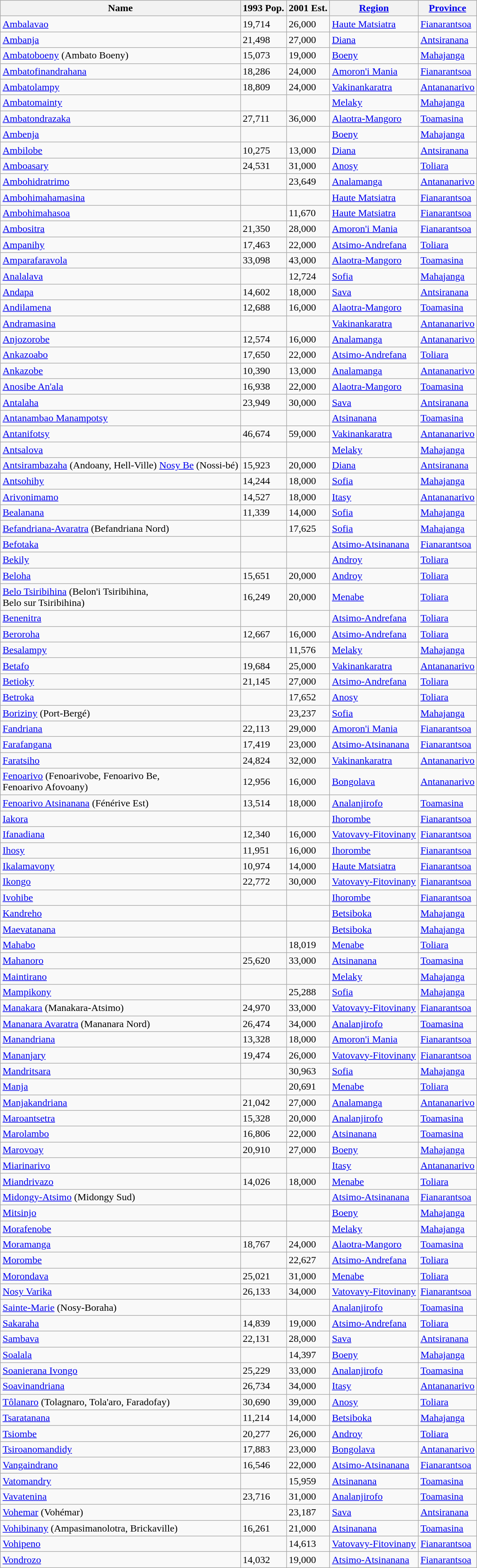<table class="wikitable sortable">
<tr>
<th>Name</th>
<th>1993 Pop.</th>
<th>2001 Est.</th>
<th><a href='#'>Region</a></th>
<th><a href='#'>Province</a></th>
</tr>
<tr>
<td><a href='#'>Ambalavao</a></td>
<td>19,714</td>
<td>26,000</td>
<td><a href='#'>Haute Matsiatra</a></td>
<td><a href='#'>Fianarantsoa</a></td>
</tr>
<tr>
<td><a href='#'>Ambanja</a></td>
<td>21,498</td>
<td>27,000</td>
<td><a href='#'>Diana</a></td>
<td><a href='#'>Antsiranana</a></td>
</tr>
<tr>
<td><a href='#'>Ambatoboeny</a> (Ambato Boeny)</td>
<td>15,073</td>
<td>19,000</td>
<td><a href='#'>Boeny</a></td>
<td><a href='#'>Mahajanga</a></td>
</tr>
<tr>
<td><a href='#'>Ambatofinandrahana</a></td>
<td>18,286</td>
<td>24,000</td>
<td><a href='#'>Amoron'i Mania</a></td>
<td><a href='#'>Fianarantsoa</a></td>
</tr>
<tr>
<td><a href='#'>Ambatolampy</a></td>
<td>18,809</td>
<td>24,000</td>
<td><a href='#'>Vakinankaratra</a></td>
<td><a href='#'>Antananarivo</a></td>
</tr>
<tr>
<td><a href='#'>Ambatomainty</a></td>
<td></td>
<td></td>
<td><a href='#'>Melaky</a></td>
<td><a href='#'>Mahajanga</a></td>
</tr>
<tr>
<td><a href='#'>Ambatondrazaka</a></td>
<td>27,711</td>
<td>36,000</td>
<td><a href='#'>Alaotra-Mangoro</a></td>
<td><a href='#'>Toamasina</a></td>
</tr>
<tr>
<td><a href='#'>Ambenja</a></td>
<td></td>
<td></td>
<td><a href='#'>Boeny</a></td>
<td><a href='#'>Mahajanga</a></td>
</tr>
<tr>
<td><a href='#'>Ambilobe</a></td>
<td>10,275</td>
<td>13,000</td>
<td><a href='#'>Diana</a></td>
<td><a href='#'>Antsiranana</a></td>
</tr>
<tr>
<td><a href='#'>Amboasary</a></td>
<td>24,531</td>
<td>31,000</td>
<td><a href='#'>Anosy</a></td>
<td><a href='#'>Toliara</a></td>
</tr>
<tr>
<td><a href='#'>Ambohidratrimo</a></td>
<td></td>
<td>23,649</td>
<td><a href='#'>Analamanga</a></td>
<td><a href='#'>Antananarivo</a></td>
</tr>
<tr>
<td><a href='#'>Ambohimahamasina</a></td>
<td></td>
<td></td>
<td><a href='#'>Haute Matsiatra</a></td>
<td><a href='#'>Fianarantsoa</a></td>
</tr>
<tr>
<td><a href='#'>Ambohimahasoa</a></td>
<td></td>
<td>11,670</td>
<td><a href='#'>Haute Matsiatra</a></td>
<td><a href='#'>Fianarantsoa</a></td>
</tr>
<tr>
<td><a href='#'>Ambositra</a></td>
<td>21,350</td>
<td>28,000</td>
<td><a href='#'>Amoron'i Mania</a></td>
<td><a href='#'>Fianarantsoa</a></td>
</tr>
<tr>
<td><a href='#'>Ampanihy</a></td>
<td>17,463</td>
<td>22,000</td>
<td><a href='#'>Atsimo-Andrefana</a></td>
<td><a href='#'>Toliara</a></td>
</tr>
<tr>
<td><a href='#'>Amparafaravola</a></td>
<td>33,098</td>
<td>43,000</td>
<td><a href='#'>Alaotra-Mangoro</a></td>
<td><a href='#'>Toamasina</a></td>
</tr>
<tr>
<td><a href='#'>Analalava</a></td>
<td></td>
<td>12,724</td>
<td><a href='#'>Sofia</a></td>
<td><a href='#'>Mahajanga</a></td>
</tr>
<tr>
<td><a href='#'>Andapa</a></td>
<td>14,602</td>
<td>18,000</td>
<td><a href='#'>Sava</a></td>
<td><a href='#'>Antsiranana</a></td>
</tr>
<tr>
<td><a href='#'>Andilamena</a></td>
<td>12,688</td>
<td>16,000</td>
<td><a href='#'>Alaotra-Mangoro</a></td>
<td><a href='#'>Toamasina</a></td>
</tr>
<tr>
<td><a href='#'>Andramasina</a></td>
<td></td>
<td></td>
<td><a href='#'>Vakinankaratra</a></td>
<td><a href='#'>Antananarivo</a></td>
</tr>
<tr>
<td><a href='#'>Anjozorobe</a></td>
<td>12,574</td>
<td>16,000</td>
<td><a href='#'>Analamanga</a></td>
<td><a href='#'>Antananarivo</a></td>
</tr>
<tr>
<td><a href='#'>Ankazoabo</a></td>
<td>17,650</td>
<td>22,000</td>
<td><a href='#'>Atsimo-Andrefana</a></td>
<td><a href='#'>Toliara</a></td>
</tr>
<tr>
<td><a href='#'>Ankazobe</a></td>
<td>10,390</td>
<td>13,000</td>
<td><a href='#'>Analamanga</a></td>
<td><a href='#'>Antananarivo</a></td>
</tr>
<tr>
<td><a href='#'>Anosibe An'ala</a></td>
<td>16,938</td>
<td>22,000</td>
<td><a href='#'>Alaotra-Mangoro</a></td>
<td><a href='#'>Toamasina</a></td>
</tr>
<tr>
<td><a href='#'>Antalaha</a></td>
<td>23,949</td>
<td>30,000</td>
<td><a href='#'>Sava</a></td>
<td><a href='#'>Antsiranana</a></td>
</tr>
<tr>
<td><a href='#'>Antanambao Manampotsy</a></td>
<td></td>
<td></td>
<td><a href='#'>Atsinanana</a></td>
<td><a href='#'>Toamasina</a></td>
</tr>
<tr>
<td><a href='#'>Antanifotsy</a></td>
<td>46,674</td>
<td>59,000</td>
<td><a href='#'>Vakinankaratra</a></td>
<td><a href='#'>Antananarivo</a></td>
</tr>
<tr>
<td><a href='#'>Antsalova</a></td>
<td></td>
<td></td>
<td><a href='#'>Melaky</a></td>
<td><a href='#'>Mahajanga</a></td>
</tr>
<tr>
<td><a href='#'>Antsirambazaha</a> (Andoany, Hell-Ville)  <a href='#'>Nosy Be</a> (Nossi-bé)</td>
<td>15,923</td>
<td>20,000</td>
<td><a href='#'>Diana</a></td>
<td><a href='#'>Antsiranana</a></td>
</tr>
<tr>
<td><a href='#'>Antsohihy</a></td>
<td>14,244</td>
<td>18,000</td>
<td><a href='#'>Sofia</a></td>
<td><a href='#'>Mahajanga</a></td>
</tr>
<tr>
<td><a href='#'>Arivonimamo</a></td>
<td>14,527</td>
<td>18,000</td>
<td><a href='#'>Itasy</a></td>
<td><a href='#'>Antananarivo</a></td>
</tr>
<tr>
<td><a href='#'>Bealanana</a></td>
<td>11,339</td>
<td>14,000</td>
<td><a href='#'>Sofia</a></td>
<td><a href='#'>Mahajanga</a></td>
</tr>
<tr>
<td><a href='#'>Befandriana-Avaratra</a> (Befandriana Nord)</td>
<td></td>
<td>17,625</td>
<td><a href='#'>Sofia</a></td>
<td><a href='#'>Mahajanga</a></td>
</tr>
<tr>
<td><a href='#'>Befotaka</a></td>
<td></td>
<td></td>
<td><a href='#'>Atsimo-Atsinanana</a></td>
<td><a href='#'>Fianarantsoa</a></td>
</tr>
<tr>
<td><a href='#'>Bekily</a></td>
<td></td>
<td></td>
<td><a href='#'>Androy</a></td>
<td><a href='#'>Toliara</a></td>
</tr>
<tr>
<td><a href='#'>Beloha</a></td>
<td>15,651</td>
<td>20,000</td>
<td><a href='#'>Androy</a></td>
<td><a href='#'>Toliara</a></td>
</tr>
<tr>
<td><a href='#'>Belo Tsiribihina</a> (Belon'i Tsiribihina,<br> Belo sur Tsiribihina)</td>
<td>16,249</td>
<td>20,000</td>
<td><a href='#'>Menabe</a></td>
<td><a href='#'>Toliara</a></td>
</tr>
<tr>
<td><a href='#'>Benenitra</a></td>
<td></td>
<td></td>
<td><a href='#'>Atsimo-Andrefana</a></td>
<td><a href='#'>Toliara</a></td>
</tr>
<tr>
<td><a href='#'>Beroroha</a></td>
<td>12,667</td>
<td>16,000</td>
<td><a href='#'>Atsimo-Andrefana</a></td>
<td><a href='#'>Toliara</a></td>
</tr>
<tr>
<td><a href='#'>Besalampy</a></td>
<td></td>
<td>11,576</td>
<td><a href='#'>Melaky</a></td>
<td><a href='#'>Mahajanga</a></td>
</tr>
<tr>
<td><a href='#'>Betafo</a></td>
<td>19,684</td>
<td>25,000</td>
<td><a href='#'>Vakinankaratra</a></td>
<td><a href='#'>Antananarivo</a></td>
</tr>
<tr>
<td><a href='#'>Betioky</a></td>
<td>21,145</td>
<td>27,000</td>
<td><a href='#'>Atsimo-Andrefana</a></td>
<td><a href='#'>Toliara</a></td>
</tr>
<tr>
<td><a href='#'>Betroka</a></td>
<td></td>
<td>17,652</td>
<td><a href='#'>Anosy</a></td>
<td><a href='#'>Toliara</a></td>
</tr>
<tr>
<td><a href='#'>Boriziny</a> (Port-Bergé)</td>
<td></td>
<td>23,237</td>
<td><a href='#'>Sofia</a></td>
<td><a href='#'>Mahajanga</a></td>
</tr>
<tr>
<td><a href='#'>Fandriana</a></td>
<td>22,113</td>
<td>29,000</td>
<td><a href='#'>Amoron'i Mania</a></td>
<td><a href='#'>Fianarantsoa</a></td>
</tr>
<tr>
<td><a href='#'>Farafangana</a></td>
<td>17,419</td>
<td>23,000</td>
<td><a href='#'>Atsimo-Atsinanana</a></td>
<td><a href='#'>Fianarantsoa</a></td>
</tr>
<tr>
<td><a href='#'>Faratsiho</a></td>
<td>24,824</td>
<td>32,000</td>
<td><a href='#'>Vakinankaratra</a></td>
<td><a href='#'>Antananarivo</a></td>
</tr>
<tr>
<td><a href='#'>Fenoarivo</a> (Fenoarivobe, Fenoarivo Be, <br>Fenoarivo Afovoany)</td>
<td>12,956</td>
<td>16,000</td>
<td><a href='#'>Bongolava</a></td>
<td><a href='#'>Antananarivo</a></td>
</tr>
<tr>
<td><a href='#'>Fenoarivo Atsinanana</a> (Fénérive Est)</td>
<td>13,514</td>
<td>18,000</td>
<td><a href='#'>Analanjirofo</a></td>
<td><a href='#'>Toamasina</a></td>
</tr>
<tr>
<td><a href='#'>Iakora</a></td>
<td></td>
<td></td>
<td><a href='#'>Ihorombe</a></td>
<td><a href='#'>Fianarantsoa</a></td>
</tr>
<tr>
<td><a href='#'>Ifanadiana</a></td>
<td>12,340</td>
<td>16,000</td>
<td><a href='#'>Vatovavy-Fitovinany</a></td>
<td><a href='#'>Fianarantsoa</a></td>
</tr>
<tr>
<td><a href='#'>Ihosy</a></td>
<td>11,951</td>
<td>16,000</td>
<td><a href='#'>Ihorombe</a></td>
<td><a href='#'>Fianarantsoa</a></td>
</tr>
<tr>
<td><a href='#'>Ikalamavony</a></td>
<td>10,974</td>
<td>14,000</td>
<td><a href='#'>Haute Matsiatra</a></td>
<td><a href='#'>Fianarantsoa</a></td>
</tr>
<tr>
<td><a href='#'>Ikongo</a></td>
<td>22,772</td>
<td>30,000</td>
<td><a href='#'>Vatovavy-Fitovinany</a></td>
<td><a href='#'>Fianarantsoa</a></td>
</tr>
<tr>
<td><a href='#'>Ivohibe</a></td>
<td></td>
<td></td>
<td><a href='#'>Ihorombe</a></td>
<td><a href='#'>Fianarantsoa</a></td>
</tr>
<tr>
<td><a href='#'>Kandreho</a></td>
<td></td>
<td></td>
<td><a href='#'>Betsiboka</a></td>
<td><a href='#'>Mahajanga</a></td>
</tr>
<tr>
<td><a href='#'>Maevatanana</a></td>
<td></td>
<td></td>
<td><a href='#'>Betsiboka</a></td>
<td><a href='#'>Mahajanga</a></td>
</tr>
<tr>
<td><a href='#'>Mahabo</a></td>
<td></td>
<td>18,019</td>
<td><a href='#'>Menabe</a></td>
<td><a href='#'>Toliara</a></td>
</tr>
<tr>
<td><a href='#'>Mahanoro</a></td>
<td>25,620</td>
<td>33,000</td>
<td><a href='#'>Atsinanana</a></td>
<td><a href='#'>Toamasina</a></td>
</tr>
<tr>
<td><a href='#'>Maintirano</a></td>
<td></td>
<td></td>
<td><a href='#'>Melaky</a></td>
<td><a href='#'>Mahajanga</a></td>
</tr>
<tr>
<td><a href='#'>Mampikony</a></td>
<td></td>
<td>25,288</td>
<td><a href='#'>Sofia</a></td>
<td><a href='#'>Mahajanga</a></td>
</tr>
<tr>
<td><a href='#'>Manakara</a> (Manakara-Atsimo)</td>
<td>24,970</td>
<td>33,000</td>
<td><a href='#'>Vatovavy-Fitovinany</a></td>
<td><a href='#'>Fianarantsoa</a></td>
</tr>
<tr>
<td><a href='#'>Mananara Avaratra</a> (Mananara Nord)</td>
<td>26,474</td>
<td>34,000</td>
<td><a href='#'>Analanjirofo</a></td>
<td><a href='#'>Toamasina</a></td>
</tr>
<tr>
<td><a href='#'>Manandriana</a></td>
<td>13,328</td>
<td>18,000</td>
<td><a href='#'>Amoron'i Mania</a></td>
<td><a href='#'>Fianarantsoa</a></td>
</tr>
<tr>
<td><a href='#'>Mananjary</a></td>
<td>19,474</td>
<td>26,000</td>
<td><a href='#'>Vatovavy-Fitovinany</a></td>
<td><a href='#'>Fianarantsoa</a></td>
</tr>
<tr>
<td><a href='#'>Mandritsara</a></td>
<td></td>
<td>30,963</td>
<td><a href='#'>Sofia</a></td>
<td><a href='#'>Mahajanga</a></td>
</tr>
<tr>
<td><a href='#'>Manja</a></td>
<td></td>
<td>20,691</td>
<td><a href='#'>Menabe</a></td>
<td><a href='#'>Toliara</a></td>
</tr>
<tr>
<td><a href='#'>Manjakandriana</a></td>
<td>21,042</td>
<td>27,000</td>
<td><a href='#'>Analamanga</a></td>
<td><a href='#'>Antananarivo</a></td>
</tr>
<tr>
<td><a href='#'>Maroantsetra</a></td>
<td>15,328</td>
<td>20,000</td>
<td><a href='#'>Analanjirofo</a></td>
<td><a href='#'>Toamasina</a></td>
</tr>
<tr>
<td><a href='#'>Marolambo</a></td>
<td>16,806</td>
<td>22,000</td>
<td><a href='#'>Atsinanana</a></td>
<td><a href='#'>Toamasina</a></td>
</tr>
<tr>
<td><a href='#'>Marovoay</a></td>
<td>20,910</td>
<td>27,000</td>
<td><a href='#'>Boeny</a></td>
<td><a href='#'>Mahajanga</a></td>
</tr>
<tr>
<td><a href='#'>Miarinarivo</a></td>
<td></td>
<td></td>
<td><a href='#'>Itasy</a></td>
<td><a href='#'>Antananarivo</a></td>
</tr>
<tr>
<td><a href='#'>Miandrivazo</a></td>
<td>14,026</td>
<td>18,000</td>
<td><a href='#'>Menabe</a></td>
<td><a href='#'>Toliara</a></td>
</tr>
<tr>
<td><a href='#'>Midongy-Atsimo</a> (Midongy Sud)</td>
<td></td>
<td></td>
<td><a href='#'>Atsimo-Atsinanana</a></td>
<td><a href='#'>Fianarantsoa</a></td>
</tr>
<tr>
<td><a href='#'>Mitsinjo</a></td>
<td></td>
<td></td>
<td><a href='#'>Boeny</a></td>
<td><a href='#'>Mahajanga</a></td>
</tr>
<tr>
<td><a href='#'>Morafenobe</a></td>
<td></td>
<td></td>
<td><a href='#'>Melaky</a></td>
<td><a href='#'>Mahajanga</a></td>
</tr>
<tr>
<td><a href='#'>Moramanga</a></td>
<td>18,767</td>
<td>24,000</td>
<td><a href='#'>Alaotra-Mangoro</a></td>
<td><a href='#'>Toamasina</a></td>
</tr>
<tr>
<td><a href='#'>Morombe</a></td>
<td></td>
<td>22,627</td>
<td><a href='#'>Atsimo-Andrefana</a></td>
<td><a href='#'>Toliara</a></td>
</tr>
<tr>
<td><a href='#'>Morondava</a></td>
<td>25,021</td>
<td>31,000</td>
<td><a href='#'>Menabe</a></td>
<td><a href='#'>Toliara</a></td>
</tr>
<tr>
<td><a href='#'>Nosy Varika</a></td>
<td>26,133</td>
<td>34,000</td>
<td><a href='#'>Vatovavy-Fitovinany</a></td>
<td><a href='#'>Fianarantsoa</a></td>
</tr>
<tr>
<td><a href='#'>Sainte-Marie</a> (Nosy-Boraha)</td>
<td></td>
<td></td>
<td><a href='#'>Analanjirofo</a></td>
<td><a href='#'>Toamasina</a></td>
</tr>
<tr>
<td><a href='#'>Sakaraha</a></td>
<td>14,839</td>
<td>19,000</td>
<td><a href='#'>Atsimo-Andrefana</a></td>
<td><a href='#'>Toliara</a></td>
</tr>
<tr>
<td><a href='#'>Sambava</a></td>
<td>22,131</td>
<td>28,000</td>
<td><a href='#'>Sava</a></td>
<td><a href='#'>Antsiranana</a></td>
</tr>
<tr>
<td><a href='#'>Soalala</a></td>
<td></td>
<td>14,397</td>
<td><a href='#'>Boeny</a></td>
<td><a href='#'>Mahajanga</a></td>
</tr>
<tr>
<td><a href='#'>Soanierana Ivongo</a></td>
<td>25,229</td>
<td>33,000</td>
<td><a href='#'>Analanjirofo</a></td>
<td><a href='#'>Toamasina</a></td>
</tr>
<tr>
<td><a href='#'>Soavinandriana</a></td>
<td>26,734</td>
<td>34,000</td>
<td><a href='#'>Itasy</a></td>
<td><a href='#'>Antananarivo</a></td>
</tr>
<tr>
<td><a href='#'>Tôlanaro</a> (Tolagnaro, Tola'aro, Faradofay)</td>
<td>30,690</td>
<td>39,000</td>
<td><a href='#'>Anosy</a></td>
<td><a href='#'>Toliara</a></td>
</tr>
<tr>
<td><a href='#'>Tsaratanana</a></td>
<td>11,214</td>
<td>14,000</td>
<td><a href='#'>Betsiboka</a></td>
<td><a href='#'>Mahajanga</a></td>
</tr>
<tr>
<td><a href='#'>Tsiombe</a></td>
<td>20,277</td>
<td>26,000</td>
<td><a href='#'>Androy</a></td>
<td><a href='#'>Toliara</a></td>
</tr>
<tr>
<td><a href='#'>Tsiroanomandidy</a></td>
<td>17,883</td>
<td>23,000</td>
<td><a href='#'>Bongolava</a></td>
<td><a href='#'>Antananarivo</a></td>
</tr>
<tr>
<td><a href='#'>Vangaindrano</a></td>
<td>16,546</td>
<td>22,000</td>
<td><a href='#'>Atsimo-Atsinanana</a></td>
<td><a href='#'>Fianarantsoa</a></td>
</tr>
<tr>
<td><a href='#'>Vatomandry</a></td>
<td></td>
<td>15,959</td>
<td><a href='#'>Atsinanana</a></td>
<td><a href='#'>Toamasina</a></td>
</tr>
<tr>
<td><a href='#'>Vavatenina</a></td>
<td>23,716</td>
<td>31,000</td>
<td><a href='#'>Analanjirofo</a></td>
<td><a href='#'>Toamasina</a></td>
</tr>
<tr>
<td><a href='#'>Vohemar</a> (Vohémar)</td>
<td></td>
<td>23,187</td>
<td><a href='#'>Sava</a></td>
<td><a href='#'>Antsiranana</a></td>
</tr>
<tr>
<td><a href='#'>Vohibinany</a> (Ampasimanolotra, Brickaville)</td>
<td>16,261</td>
<td>21,000</td>
<td><a href='#'>Atsinanana</a></td>
<td><a href='#'>Toamasina</a></td>
</tr>
<tr>
<td><a href='#'>Vohipeno</a></td>
<td></td>
<td>14,613</td>
<td><a href='#'>Vatovavy-Fitovinany</a></td>
<td><a href='#'>Fianarantsoa</a></td>
</tr>
<tr>
<td><a href='#'>Vondrozo</a></td>
<td>14,032</td>
<td>19,000</td>
<td><a href='#'>Atsimo-Atsinanana</a></td>
<td><a href='#'>Fianarantsoa</a></td>
</tr>
</table>
